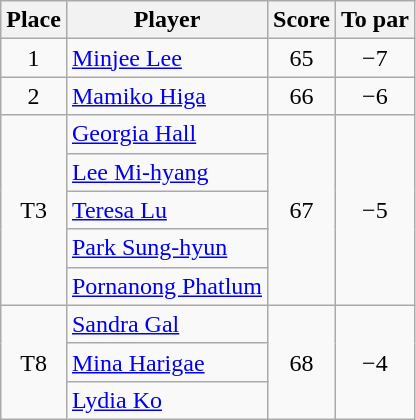<table class="wikitable">
<tr>
<th>Place</th>
<th>Player</th>
<th>Score</th>
<th>To par</th>
</tr>
<tr>
<td align=center>1</td>
<td> <a href='#'>Minjee Lee</a></td>
<td align=center>65</td>
<td align=center>−7</td>
</tr>
<tr>
<td align=center>2</td>
<td> <a href='#'>Mamiko Higa</a></td>
<td align=center>66</td>
<td align=center>−6</td>
</tr>
<tr>
<td align=center rowspan=5>T3</td>
<td> <a href='#'>Georgia Hall</a></td>
<td align=center rowspan=5>67</td>
<td align=center rowspan=5>−5</td>
</tr>
<tr>
<td> <a href='#'>Lee Mi-hyang</a></td>
</tr>
<tr>
<td> <a href='#'>Teresa Lu</a></td>
</tr>
<tr>
<td> <a href='#'>Park Sung-hyun</a></td>
</tr>
<tr>
<td> <a href='#'>Pornanong Phatlum</a></td>
</tr>
<tr>
<td align=center rowspan=3>T8</td>
<td> <a href='#'>Sandra Gal</a></td>
<td align=center rowspan=3>68</td>
<td align=center rowspan=3>−4</td>
</tr>
<tr>
<td> <a href='#'>Mina Harigae</a></td>
</tr>
<tr>
<td> <a href='#'>Lydia Ko</a></td>
</tr>
</table>
